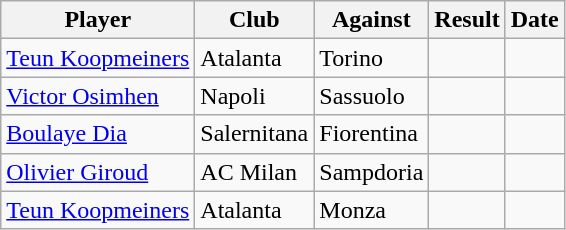<table class="wikitable sortable">
<tr>
<th>Player</th>
<th>Club</th>
<th>Against</th>
<th style="text-align:center;">Result</th>
<th>Date</th>
</tr>
<tr>
<td> <a href='#'>Teun Koopmeiners</a></td>
<td>Atalanta</td>
<td>Torino</td>
<td style="text-align:center;"></td>
<td></td>
</tr>
<tr>
<td> <a href='#'>Victor Osimhen</a></td>
<td>Napoli</td>
<td>Sassuolo</td>
<td style="text-align:center;"></td>
<td></td>
</tr>
<tr>
<td> <a href='#'>Boulaye Dia</a></td>
<td>Salernitana</td>
<td>Fiorentina</td>
<td style="text-align:center;"></td>
<td></td>
</tr>
<tr>
<td> <a href='#'>Olivier Giroud</a></td>
<td>AC Milan</td>
<td>Sampdoria</td>
<td style="text-align:center;"></td>
<td></td>
</tr>
<tr>
<td> <a href='#'>Teun Koopmeiners</a></td>
<td>Atalanta</td>
<td>Monza</td>
<td style="text-align:center;"></td>
<td></td>
</tr>
</table>
